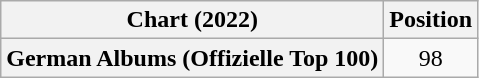<table class="wikitable plainrowheaders" style="text-align:center">
<tr>
<th scope="col">Chart (2022)</th>
<th scope="col">Position</th>
</tr>
<tr>
<th scope="row">German Albums (Offizielle Top 100)</th>
<td>98</td>
</tr>
</table>
